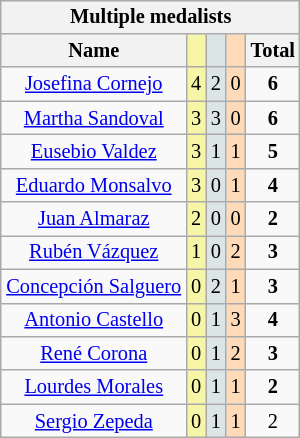<table class=wikitable style=font-size:85%;float:right;text-align:center>
<tr>
<th colspan=6>Multiple medalists</th>
</tr>
<tr>
<th>Name</th>
<td bgcolor=F7F6A8></td>
<td bgcolor=DCE5E5></td>
<td bgcolor=FFDAB9></td>
<th>Total</th>
</tr>
<tr>
<td><a href='#'>Josefina Cornejo</a></td>
<td bgcolor=F7F6A8>4</td>
<td bgcolor=DCE5E5>2</td>
<td bgcolor=FFDAB9>0</td>
<td><strong>6</strong></td>
</tr>
<tr>
<td><a href='#'>Martha Sandoval</a></td>
<td bgcolor=F7F6A8>3</td>
<td bgcolor=DCE5E5>3</td>
<td bgcolor=FFDAB9>0</td>
<td><strong>6</strong></td>
</tr>
<tr>
<td><a href='#'>Eusebio Valdez</a></td>
<td bgcolor=F7F6A8>3</td>
<td bgcolor=DCE5E5>1</td>
<td bgcolor=FFDAB9>1</td>
<td><strong>5</strong></td>
</tr>
<tr>
<td><a href='#'>Eduardo Monsalvo</a></td>
<td bgcolor=F7F6A8>3</td>
<td bgcolor=DCE5E5>0</td>
<td bgcolor=FFDAB9>1</td>
<td><strong>4</strong></td>
</tr>
<tr>
<td><a href='#'>Juan Almaraz</a></td>
<td bgcolor=F7F6A8>2</td>
<td bgcolor=DCE5E5>0</td>
<td bgcolor=FFDAB9>0</td>
<td><strong>2</strong></td>
</tr>
<tr>
<td><a href='#'>Rubén Vázquez</a></td>
<td bgcolor=F7F6A8>1</td>
<td bgcolor=DCE5E5>0</td>
<td bgcolor=FFDAB9>2</td>
<td><strong>3</strong></td>
</tr>
<tr>
<td><a href='#'>Concepción Salguero</a></td>
<td bgcolor=F7F6A8>0</td>
<td bgcolor=DCE5E5>2</td>
<td bgcolor=FFDAB9>1</td>
<td><strong>3</strong></td>
</tr>
<tr>
<td><a href='#'>Antonio Castello</a></td>
<td bgcolor=F7F6A8>0</td>
<td bgcolor=DCE5E5>1</td>
<td bgcolor=FFDAB9>3</td>
<td><strong>4</strong></td>
</tr>
<tr>
<td><a href='#'>René Corona</a></td>
<td bgcolor=F7F6A8>0</td>
<td bgcolor=DCE5E5>1</td>
<td bgcolor=FFDAB9>2</td>
<td><strong>3</strong></td>
</tr>
<tr>
<td><a href='#'>Lourdes Morales</a></td>
<td bgcolor=F7F6A8>0</td>
<td bgcolor=DCE5E5>1</td>
<td bgcolor=FFDAB9>1</td>
<td><strong>2</strong></td>
</tr>
<tr>
<td><a href='#'>Sergio Zepeda</a></td>
<td bgcolor=F7F6A8>0</td>
<td bgcolor=DCE5E5>1</td>
<td bgcolor=FFDAB9>1</td>
<td>2</td>
</tr>
</table>
